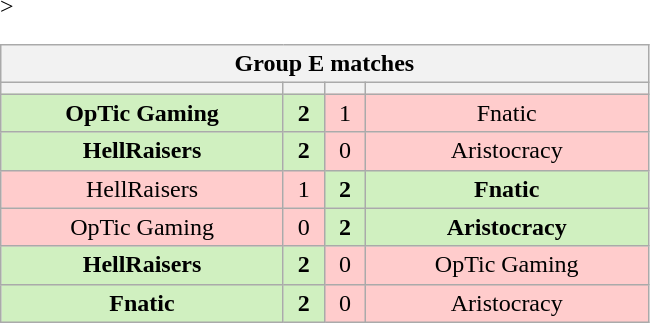<table class="wikitable" style="text-align: center">
<tr>
<th colspan=4>Group E matches</th>
</tr>
<tr <noinclude>>
<th width="181px"></th>
<th width="20px"></th>
<th width="20px"></th>
<th width="181px"></noinclude></th>
</tr>
<tr>
<td style="background: #D0F0C0;"><strong>OpTic Gaming</strong></td>
<td style="background: #D0F0C0;"><strong>2</strong></td>
<td style="background: #FFCCCC;">1</td>
<td style="background: #FFCCCC;">Fnatic</td>
</tr>
<tr>
<td style="background: #D0F0C0;"><strong>HellRaisers</strong></td>
<td style="background: #D0F0C0;"><strong>2</strong></td>
<td style="background: #FFCCCC;">0</td>
<td style="background: #FFCCCC;">Aristocracy</td>
</tr>
<tr>
<td style="background: #FFCCCC;">HellRaisers</td>
<td style="background: #FFCCCC;">1</td>
<td style="background: #D0F0C0;"><strong>2</strong></td>
<td style="background: #D0F0C0;"><strong>Fnatic</strong></td>
</tr>
<tr>
<td style="background: #FFCCCC;">OpTic Gaming</td>
<td style="background: #FFCCCC;">0</td>
<td style="background: #D0F0C0;"><strong>2</strong></td>
<td style="background: #D0F0C0;"><strong>Aristocracy</strong></td>
</tr>
<tr>
<td style="background: #D0F0C0;"><strong>HellRaisers</strong></td>
<td style="background: #D0F0C0;"><strong>2</strong></td>
<td style="background: #FFCCCC;">0</td>
<td style="background: #FFCCCC;">OpTic Gaming</td>
</tr>
<tr>
<td style="background: #D0F0C0;"><strong>Fnatic</strong></td>
<td style="background: #D0F0C0;"><strong>2</strong></td>
<td style="background: #FFCCCC;">0</td>
<td style="background: #FFCCCC;">Aristocracy</td>
</tr>
</table>
